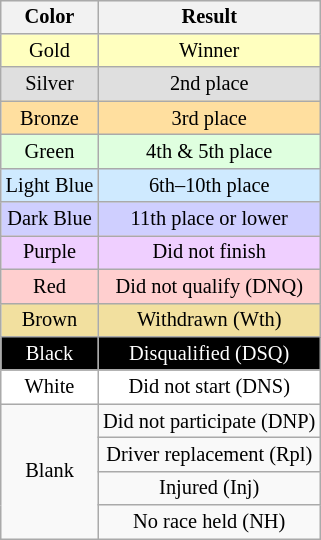<table class="wikitable" style="margin-right:0; font-size:85%; text-align:center; float:right;">
<tr>
<th>Color</th>
<th>Result</th>
</tr>
<tr style="background:#ffffbf;">
<td>Gold</td>
<td>Winner</td>
</tr>
<tr style="background:#dfdfdf;">
<td>Silver</td>
<td>2nd place</td>
</tr>
<tr style="background:#ffdf9f;">
<td>Bronze</td>
<td>3rd place</td>
</tr>
<tr style="background:#dfffdf;">
<td>Green</td>
<td>4th & 5th place</td>
</tr>
<tr style="background:#cfeaff;">
<td>Light Blue</td>
<td>6th–10th place</td>
</tr>
<tr style="background:#cfcfff;">
<td>Dark Blue</td>
<td>11th place or lower</td>
</tr>
<tr style="background:#efcfff;">
<td>Purple</td>
<td>Did not finish</td>
</tr>
<tr style="background:#ffcfcf;">
<td>Red</td>
<td>Did not qualify (DNQ)</td>
</tr>
<tr style="background:#f2e09f;">
<td>Brown</td>
<td>Withdrawn (Wth)</td>
</tr>
<tr style="background:#000; color:white;">
<td>Black</td>
<td>Disqualified (DSQ)</td>
</tr>
<tr style="background:#fff;">
<td>White</td>
<td>Did not start (DNS)</td>
</tr>
<tr>
<td rowspan="4">Blank</td>
<td>Did not participate (DNP)</td>
</tr>
<tr>
<td>Driver replacement (Rpl)</td>
</tr>
<tr>
<td>Injured (Inj)</td>
</tr>
<tr>
<td>No race held (NH)</td>
</tr>
</table>
